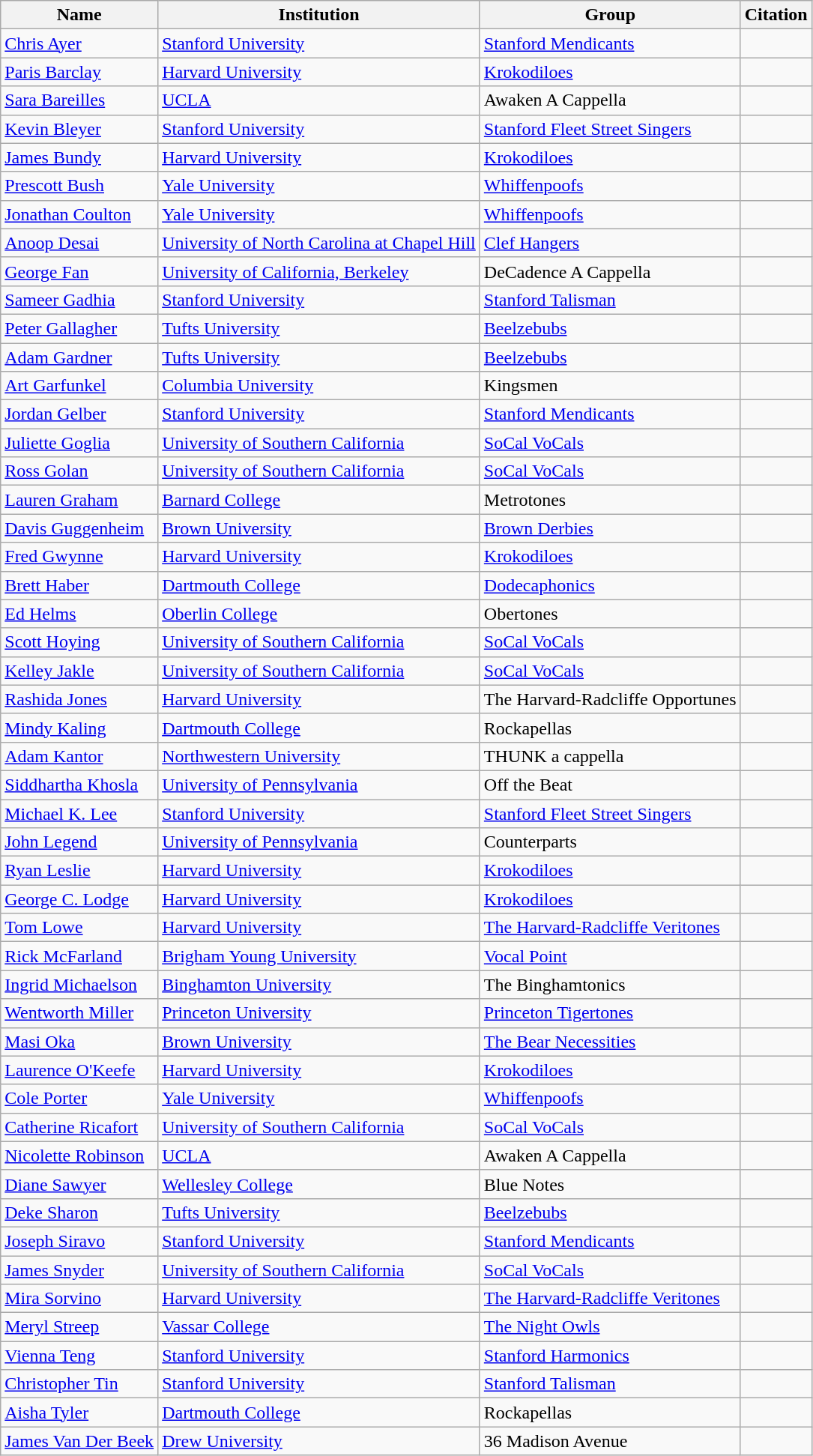<table class="wikitable sortable">
<tr>
<th>Name</th>
<th>Institution</th>
<th>Group</th>
<th class="unsortable">Citation</th>
</tr>
<tr>
<td><a href='#'>Chris Ayer</a></td>
<td><a href='#'>Stanford University</a></td>
<td><a href='#'>Stanford Mendicants</a></td>
<td style="text-align:center;"></td>
</tr>
<tr>
<td><a href='#'>Paris Barclay</a></td>
<td><a href='#'>Harvard University</a></td>
<td><a href='#'>Krokodiloes</a></td>
<td style="text-align:center;"></td>
</tr>
<tr>
<td><a href='#'>Sara Bareilles</a></td>
<td><a href='#'>UCLA</a></td>
<td>Awaken A Cappella</td>
<td style="text-align:center;"></td>
</tr>
<tr>
<td><a href='#'>Kevin Bleyer</a></td>
<td><a href='#'>Stanford University</a></td>
<td><a href='#'>Stanford Fleet Street Singers</a></td>
<td style="text-align:center;"></td>
</tr>
<tr>
<td><a href='#'>James Bundy</a></td>
<td><a href='#'>Harvard University</a></td>
<td><a href='#'>Krokodiloes</a></td>
<td style="text-align:center;"></td>
</tr>
<tr>
<td><a href='#'>Prescott Bush</a></td>
<td><a href='#'>Yale University</a></td>
<td><a href='#'>Whiffenpoofs</a></td>
<td style="text-align:center;"></td>
</tr>
<tr>
<td><a href='#'>Jonathan Coulton</a></td>
<td><a href='#'>Yale University</a></td>
<td><a href='#'>Whiffenpoofs</a></td>
<td style="text-align:center;"></td>
</tr>
<tr>
<td><a href='#'>Anoop Desai</a></td>
<td><a href='#'>University of North Carolina at Chapel Hill</a></td>
<td><a href='#'>Clef Hangers</a></td>
<td style="text-align:center;"></td>
</tr>
<tr>
<td><a href='#'>George Fan</a></td>
<td><a href='#'>University of California, Berkeley</a></td>
<td>DeCadence A Cappella</td>
<td style="text-align:center;"></td>
</tr>
<tr>
<td><a href='#'>Sameer Gadhia</a></td>
<td><a href='#'>Stanford University</a></td>
<td><a href='#'>Stanford Talisman</a></td>
<td style="text-align:center;"></td>
</tr>
<tr>
<td><a href='#'>Peter Gallagher</a></td>
<td><a href='#'>Tufts University</a></td>
<td><a href='#'>Beelzebubs</a></td>
<td style="text-align:center;"></td>
</tr>
<tr>
<td><a href='#'>Adam Gardner</a></td>
<td><a href='#'>Tufts University</a></td>
<td><a href='#'>Beelzebubs</a></td>
<td style="text-align:center;"></td>
</tr>
<tr>
<td><a href='#'>Art Garfunkel</a></td>
<td><a href='#'>Columbia University</a></td>
<td>Kingsmen</td>
<td style="text-align:center;"></td>
</tr>
<tr>
<td><a href='#'>Jordan Gelber</a></td>
<td><a href='#'>Stanford University</a></td>
<td><a href='#'>Stanford Mendicants</a></td>
<td style="text-align:center;"></td>
</tr>
<tr>
<td><a href='#'>Juliette Goglia</a></td>
<td><a href='#'>University of Southern California</a></td>
<td><a href='#'>SoCal VoCals</a></td>
<td style="text-align:center;"></td>
</tr>
<tr>
<td><a href='#'>Ross Golan</a></td>
<td><a href='#'>University of Southern California</a></td>
<td><a href='#'>SoCal VoCals</a></td>
<td style="text-align:center;"></td>
</tr>
<tr>
<td><a href='#'>Lauren Graham</a></td>
<td><a href='#'>Barnard College</a></td>
<td>Metrotones</td>
<td style="text-align:center;"></td>
</tr>
<tr>
<td><a href='#'>Davis Guggenheim</a></td>
<td><a href='#'>Brown University</a></td>
<td><a href='#'>Brown Derbies</a></td>
<td style="text-align:center;"></td>
</tr>
<tr>
<td><a href='#'>Fred Gwynne</a></td>
<td><a href='#'>Harvard University</a></td>
<td><a href='#'>Krokodiloes</a></td>
<td style="text-align:center;"></td>
</tr>
<tr>
<td><a href='#'>Brett Haber</a></td>
<td><a href='#'>Dartmouth College</a></td>
<td><a href='#'>Dodecaphonics</a></td>
<td style="text-align:center;"></td>
</tr>
<tr>
<td><a href='#'>Ed Helms</a></td>
<td><a href='#'>Oberlin College</a></td>
<td>Obertones</td>
<td style="text-align:center;"></td>
</tr>
<tr>
<td><a href='#'>Scott Hoying</a></td>
<td><a href='#'>University of Southern California</a></td>
<td><a href='#'>SoCal VoCals</a></td>
<td style="text-align:center;"></td>
</tr>
<tr>
<td><a href='#'>Kelley Jakle</a></td>
<td><a href='#'>University of Southern California</a></td>
<td><a href='#'>SoCal VoCals</a></td>
<td style="text-align:center;"></td>
</tr>
<tr>
<td><a href='#'>Rashida Jones</a></td>
<td><a href='#'>Harvard University</a></td>
<td>The Harvard-Radcliffe Opportunes</td>
<td style="text-align:center;"></td>
</tr>
<tr>
<td><a href='#'>Mindy Kaling</a></td>
<td><a href='#'>Dartmouth College</a></td>
<td>Rockapellas</td>
<td style="text-align:center;"></td>
</tr>
<tr>
<td><a href='#'>Adam Kantor</a></td>
<td><a href='#'>Northwestern University</a></td>
<td>THUNK a cappella</td>
<td style="text-align:center;"></td>
</tr>
<tr>
<td><a href='#'>Siddhartha Khosla</a></td>
<td><a href='#'>University of Pennsylvania</a></td>
<td>Off the Beat</td>
<td style="text-align:center;"></td>
</tr>
<tr>
<td><a href='#'>Michael K. Lee</a></td>
<td><a href='#'>Stanford University</a></td>
<td><a href='#'>Stanford Fleet Street Singers</a></td>
<td style="text-align:center;"></td>
</tr>
<tr>
<td><a href='#'>John Legend</a></td>
<td><a href='#'>University of Pennsylvania</a></td>
<td>Counterparts</td>
<td style="text-align:center;"></td>
</tr>
<tr>
<td><a href='#'>Ryan Leslie</a></td>
<td><a href='#'>Harvard University</a></td>
<td><a href='#'>Krokodiloes</a></td>
<td style="text-align:center;"></td>
</tr>
<tr>
<td><a href='#'>George C. Lodge</a></td>
<td><a href='#'>Harvard University</a></td>
<td><a href='#'>Krokodiloes</a></td>
<td style="text-align:center;"></td>
</tr>
<tr>
<td><a href='#'>Tom Lowe</a></td>
<td><a href='#'>Harvard University</a></td>
<td><a href='#'>The Harvard-Radcliffe Veritones</a></td>
<td style="text-align:center;"></td>
</tr>
<tr>
<td><a href='#'>Rick McFarland</a></td>
<td><a href='#'>Brigham Young University</a></td>
<td><a href='#'>Vocal Point</a></td>
<td style="text-align:center;"></td>
</tr>
<tr>
<td><a href='#'>Ingrid Michaelson</a></td>
<td><a href='#'>Binghamton University</a></td>
<td>The Binghamtonics</td>
<td style="text-align:center;"></td>
</tr>
<tr>
<td><a href='#'>Wentworth Miller</a></td>
<td><a href='#'>Princeton University</a></td>
<td><a href='#'>Princeton Tigertones</a></td>
<td style="text-align:center;"></td>
</tr>
<tr>
<td><a href='#'>Masi Oka</a></td>
<td><a href='#'>Brown University</a></td>
<td><a href='#'>The Bear Necessities</a></td>
<td style="text-align:center;"></td>
</tr>
<tr>
<td><a href='#'>Laurence O'Keefe</a></td>
<td><a href='#'>Harvard University</a></td>
<td><a href='#'>Krokodiloes</a></td>
<td style="text-align:center;"></td>
</tr>
<tr>
<td><a href='#'>Cole Porter</a></td>
<td><a href='#'>Yale University</a></td>
<td><a href='#'>Whiffenpoofs</a></td>
<td style="text-align:center;"></td>
</tr>
<tr>
<td><a href='#'>Catherine Ricafort</a></td>
<td><a href='#'>University of Southern California</a></td>
<td><a href='#'>SoCal VoCals</a></td>
<td style="text-align:center;"></td>
</tr>
<tr>
<td><a href='#'>Nicolette Robinson</a></td>
<td><a href='#'>UCLA</a></td>
<td>Awaken A Cappella</td>
<td style="text-align:center;"></td>
</tr>
<tr>
<td><a href='#'>Diane Sawyer</a></td>
<td><a href='#'>Wellesley College</a></td>
<td>Blue Notes</td>
<td style="text-align:center;"></td>
</tr>
<tr>
<td><a href='#'>Deke Sharon</a></td>
<td><a href='#'>Tufts University</a></td>
<td><a href='#'>Beelzebubs</a></td>
<td style="text-align:center;"></td>
</tr>
<tr>
<td><a href='#'>Joseph Siravo</a></td>
<td><a href='#'>Stanford University</a></td>
<td><a href='#'>Stanford Mendicants</a></td>
<td style="text-align:center;"></td>
</tr>
<tr>
<td><a href='#'>James Snyder</a></td>
<td><a href='#'>University of Southern California</a></td>
<td><a href='#'>SoCal VoCals</a></td>
<td style="text-align:center;"></td>
</tr>
<tr>
<td><a href='#'>Mira Sorvino</a></td>
<td><a href='#'>Harvard University</a></td>
<td><a href='#'>The Harvard-Radcliffe Veritones</a></td>
<td style="text-align:center;"></td>
</tr>
<tr>
<td><a href='#'>Meryl Streep</a></td>
<td><a href='#'>Vassar College</a></td>
<td><a href='#'>The Night Owls</a></td>
<td style="text-align:center;"></td>
</tr>
<tr>
<td><a href='#'>Vienna Teng</a></td>
<td><a href='#'>Stanford University</a></td>
<td><a href='#'>Stanford Harmonics</a></td>
<td style="text-align:center;"></td>
</tr>
<tr>
<td><a href='#'>Christopher Tin</a></td>
<td><a href='#'>Stanford University</a></td>
<td><a href='#'>Stanford Talisman</a></td>
<td style="text-align:center;"></td>
</tr>
<tr>
<td><a href='#'>Aisha Tyler</a></td>
<td><a href='#'>Dartmouth College</a></td>
<td>Rockapellas</td>
<td style="text-align:center;"></td>
</tr>
<tr>
<td><a href='#'>James Van Der Beek</a></td>
<td><a href='#'>Drew University</a></td>
<td>36 Madison Avenue</td>
<td style="text-align:center;"></td>
</tr>
</table>
